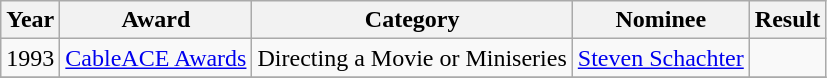<table class="wikitable sortable plainrowheaders" style="text-align:center;">
<tr>
<th>Year</th>
<th>Award</th>
<th>Category</th>
<th>Nominee</th>
<th>Result</th>
</tr>
<tr>
<td>1993</td>
<td><a href='#'>CableACE Awards</a></td>
<td>Directing a Movie or Miniseries</td>
<td><a href='#'>Steven Schachter</a></td>
<td></td>
</tr>
<tr>
</tr>
</table>
